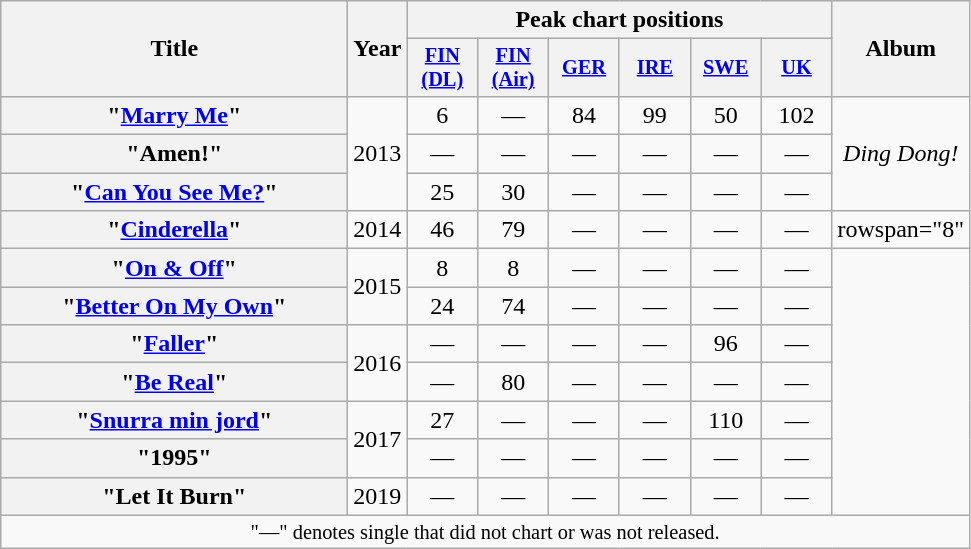<table class="wikitable plainrowheaders" style="text-align:center;">
<tr>
<th scope="col" rowspan="2" style="width:14em;">Title</th>
<th scope="col" rowspan="2" style="width:1em;">Year</th>
<th scope="col" colspan="6">Peak chart positions</th>
<th scope="col" rowspan="2">Album</th>
</tr>
<tr>
<th scope="col" style="width:3em;font-size:85%;"><a href='#'>FIN (DL)</a><br></th>
<th scope="col" style="width:3em;font-size:85%;"><a href='#'>FIN (Air)</a><br></th>
<th scope="col" style="width:3em;font-size:85%;"><a href='#'>GER</a><br></th>
<th scope="col" style="width:3em;font-size:85%;"><a href='#'>IRE</a><br></th>
<th scope="col" style="width:3em;font-size:85%;"><a href='#'>SWE</a><br></th>
<th scope="col" style="width:3em;font-size:85%;"><a href='#'>UK</a><br></th>
</tr>
<tr>
<th scope="row">"<a href='#'>Marry Me</a>"</th>
<td rowspan="3">2013</td>
<td>6</td>
<td>—</td>
<td>84</td>
<td>99</td>
<td>50</td>
<td>102</td>
<td rowspan="3"><em>Ding Dong!</em></td>
</tr>
<tr>
<th scope="row">"Amen!"</th>
<td>—</td>
<td>—</td>
<td>—</td>
<td>—</td>
<td>—</td>
<td>—</td>
</tr>
<tr>
<th scope="row">"<a href='#'>Can You See Me?</a>"</th>
<td>25</td>
<td>30</td>
<td>—</td>
<td>—</td>
<td>—</td>
<td>—</td>
</tr>
<tr>
<th scope="row">"<a href='#'>Cinderella</a>"</th>
<td>2014</td>
<td>46</td>
<td>79</td>
<td>—</td>
<td>—</td>
<td>—</td>
<td>—</td>
<td>rowspan="8" </td>
</tr>
<tr>
<th scope="row">"<a href='#'>On & Off</a>"</th>
<td rowspan="2">2015</td>
<td>8</td>
<td>8</td>
<td>—</td>
<td>—</td>
<td>—</td>
<td>—</td>
</tr>
<tr>
<th scope="row">"<a href='#'>Better On My Own</a>"</th>
<td>24</td>
<td>74</td>
<td>—</td>
<td>—</td>
<td>—</td>
<td>—</td>
</tr>
<tr>
<th scope="row">"<a href='#'>Faller</a>"</th>
<td rowspan="2">2016</td>
<td>—</td>
<td>—</td>
<td>—</td>
<td>—</td>
<td>96</td>
<td>—</td>
</tr>
<tr>
<th scope="row">"<a href='#'>Be Real</a>"</th>
<td>—</td>
<td>80</td>
<td>—</td>
<td>—</td>
<td>—</td>
<td>—</td>
</tr>
<tr>
<th scope="row">"<a href='#'>Snurra min jord</a>"</th>
<td rowspan="2">2017</td>
<td>27</td>
<td>—</td>
<td>—</td>
<td>—</td>
<td>110</td>
<td>—</td>
</tr>
<tr>
<th scope="row">"1995"</th>
<td>—</td>
<td>—</td>
<td>—</td>
<td>—</td>
<td>—</td>
<td>—</td>
</tr>
<tr>
<th scope="row">"Let It Burn"</th>
<td>2019</td>
<td>—</td>
<td>—</td>
<td>—</td>
<td>—</td>
<td>—</td>
<td>—</td>
</tr>
<tr>
<td colspan="18" style="font-size:85%">"—" denotes single that did not chart or was not released.</td>
</tr>
</table>
